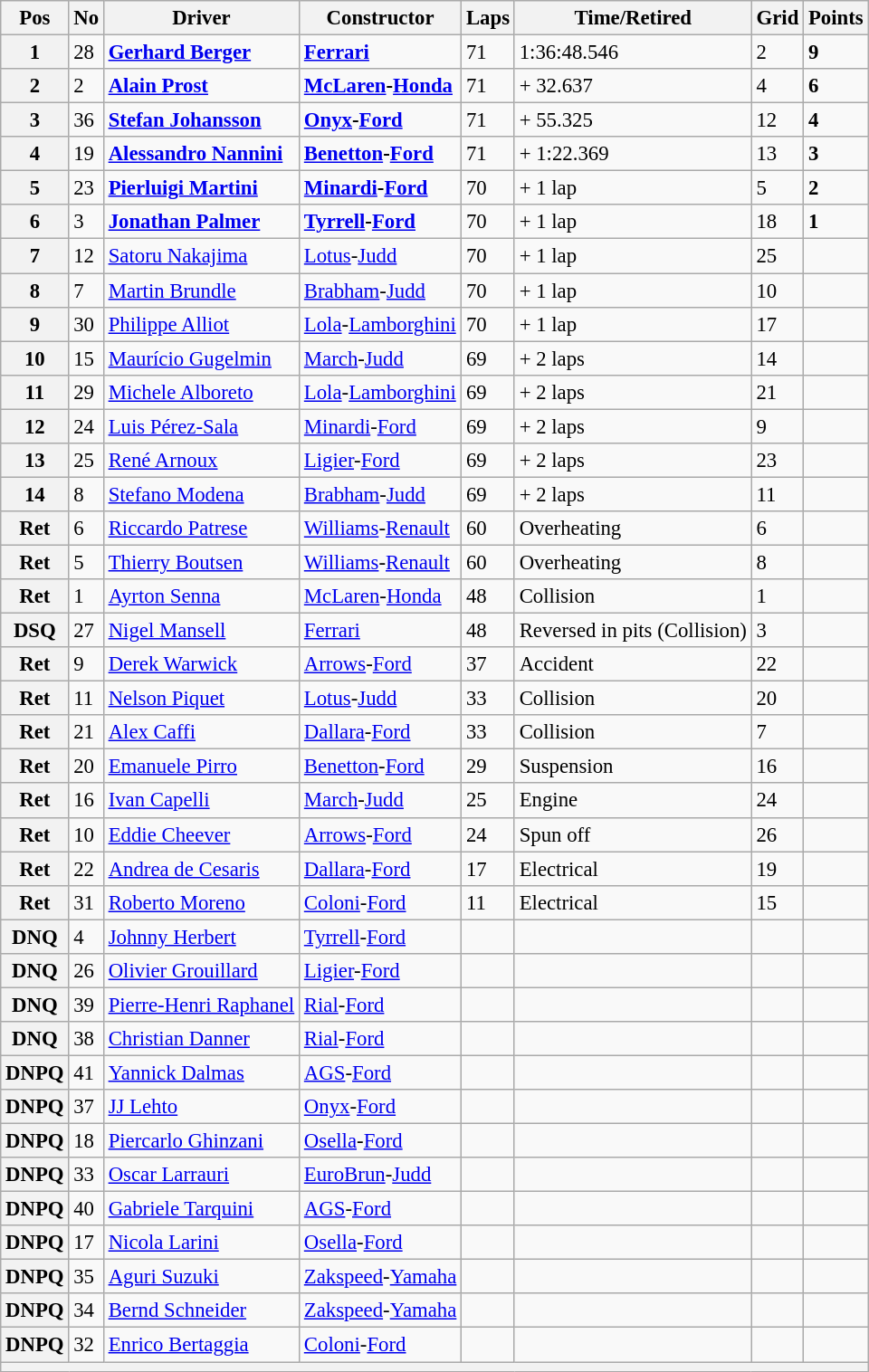<table class="wikitable" style="font-size: 95%;">
<tr>
<th>Pos</th>
<th>No</th>
<th>Driver</th>
<th>Constructor</th>
<th>Laps</th>
<th>Time/Retired</th>
<th>Grid</th>
<th>Points</th>
</tr>
<tr>
<th>1</th>
<td>28</td>
<td> <strong><a href='#'>Gerhard Berger</a></strong></td>
<td><strong><a href='#'>Ferrari</a></strong></td>
<td>71</td>
<td>1:36:48.546</td>
<td>2</td>
<td><strong>9</strong></td>
</tr>
<tr>
<th>2</th>
<td>2</td>
<td> <strong><a href='#'>Alain Prost</a></strong></td>
<td><strong><a href='#'>McLaren</a>-<a href='#'>Honda</a></strong></td>
<td>71</td>
<td>+ 32.637</td>
<td>4</td>
<td><strong>6</strong></td>
</tr>
<tr>
<th>3</th>
<td>36</td>
<td> <strong><a href='#'>Stefan Johansson</a></strong></td>
<td><strong><a href='#'>Onyx</a>-<a href='#'>Ford</a></strong></td>
<td>71</td>
<td>+ 55.325</td>
<td>12</td>
<td><strong>4</strong></td>
</tr>
<tr>
<th>4</th>
<td>19</td>
<td> <strong><a href='#'>Alessandro Nannini</a></strong></td>
<td><strong><a href='#'>Benetton</a>-<a href='#'>Ford</a></strong></td>
<td>71</td>
<td>+ 1:22.369</td>
<td>13</td>
<td><strong>3</strong></td>
</tr>
<tr>
<th>5</th>
<td>23</td>
<td> <strong><a href='#'>Pierluigi Martini</a></strong></td>
<td><strong><a href='#'>Minardi</a>-<a href='#'>Ford</a></strong></td>
<td>70</td>
<td>+ 1 lap</td>
<td>5</td>
<td><strong>2</strong></td>
</tr>
<tr>
<th>6</th>
<td>3</td>
<td> <strong><a href='#'>Jonathan Palmer</a></strong></td>
<td><strong><a href='#'>Tyrrell</a>-<a href='#'>Ford</a></strong></td>
<td>70</td>
<td>+ 1 lap</td>
<td>18</td>
<td><strong>1</strong></td>
</tr>
<tr>
<th>7</th>
<td>12</td>
<td> <a href='#'>Satoru Nakajima</a></td>
<td><a href='#'>Lotus</a>-<a href='#'>Judd</a></td>
<td>70</td>
<td>+ 1 lap</td>
<td>25</td>
<td> </td>
</tr>
<tr>
<th>8</th>
<td>7</td>
<td> <a href='#'>Martin Brundle</a></td>
<td><a href='#'>Brabham</a>-<a href='#'>Judd</a></td>
<td>70</td>
<td>+ 1 lap</td>
<td>10</td>
<td> </td>
</tr>
<tr>
<th>9</th>
<td>30</td>
<td> <a href='#'>Philippe Alliot</a></td>
<td><a href='#'>Lola</a>-<a href='#'>Lamborghini</a></td>
<td>70</td>
<td>+ 1 lap</td>
<td>17</td>
<td> </td>
</tr>
<tr>
<th>10</th>
<td>15</td>
<td> <a href='#'>Maurício Gugelmin</a></td>
<td><a href='#'>March</a>-<a href='#'>Judd</a></td>
<td>69</td>
<td>+ 2 laps</td>
<td>14</td>
<td> </td>
</tr>
<tr>
<th>11</th>
<td>29</td>
<td> <a href='#'>Michele Alboreto</a></td>
<td><a href='#'>Lola</a>-<a href='#'>Lamborghini</a></td>
<td>69</td>
<td>+ 2 laps</td>
<td>21</td>
<td> </td>
</tr>
<tr>
<th>12</th>
<td>24</td>
<td> <a href='#'>Luis Pérez-Sala</a></td>
<td><a href='#'>Minardi</a>-<a href='#'>Ford</a></td>
<td>69</td>
<td>+ 2 laps</td>
<td>9</td>
<td> </td>
</tr>
<tr>
<th>13</th>
<td>25</td>
<td> <a href='#'>René Arnoux</a></td>
<td><a href='#'>Ligier</a>-<a href='#'>Ford</a></td>
<td>69</td>
<td>+ 2 laps</td>
<td>23</td>
<td> </td>
</tr>
<tr>
<th>14</th>
<td>8</td>
<td> <a href='#'>Stefano Modena</a></td>
<td><a href='#'>Brabham</a>-<a href='#'>Judd</a></td>
<td>69</td>
<td>+ 2 laps</td>
<td>11</td>
<td> </td>
</tr>
<tr>
<th>Ret</th>
<td>6</td>
<td> <a href='#'>Riccardo Patrese</a></td>
<td><a href='#'>Williams</a>-<a href='#'>Renault</a></td>
<td>60</td>
<td>Overheating</td>
<td>6</td>
<td> </td>
</tr>
<tr>
<th>Ret</th>
<td>5</td>
<td> <a href='#'>Thierry Boutsen</a></td>
<td><a href='#'>Williams</a>-<a href='#'>Renault</a></td>
<td>60</td>
<td>Overheating</td>
<td>8</td>
<td> </td>
</tr>
<tr>
<th>Ret</th>
<td>1</td>
<td> <a href='#'>Ayrton Senna</a></td>
<td><a href='#'>McLaren</a>-<a href='#'>Honda</a></td>
<td>48</td>
<td>Collision</td>
<td>1</td>
<td> </td>
</tr>
<tr>
<th>DSQ</th>
<td>27</td>
<td> <a href='#'>Nigel Mansell</a></td>
<td><a href='#'>Ferrari</a></td>
<td>48</td>
<td>Reversed in pits (Collision)</td>
<td>3</td>
<td> </td>
</tr>
<tr>
<th>Ret</th>
<td>9</td>
<td> <a href='#'>Derek Warwick</a></td>
<td><a href='#'>Arrows</a>-<a href='#'>Ford</a></td>
<td>37</td>
<td>Accident</td>
<td>22</td>
<td> </td>
</tr>
<tr>
<th>Ret</th>
<td>11</td>
<td> <a href='#'>Nelson Piquet</a></td>
<td><a href='#'>Lotus</a>-<a href='#'>Judd</a></td>
<td>33</td>
<td>Collision</td>
<td>20</td>
<td> </td>
</tr>
<tr>
<th>Ret</th>
<td>21</td>
<td> <a href='#'>Alex Caffi</a></td>
<td><a href='#'>Dallara</a>-<a href='#'>Ford</a></td>
<td>33</td>
<td>Collision</td>
<td>7</td>
<td> </td>
</tr>
<tr>
<th>Ret</th>
<td>20</td>
<td> <a href='#'>Emanuele Pirro</a></td>
<td><a href='#'>Benetton</a>-<a href='#'>Ford</a></td>
<td>29</td>
<td>Suspension</td>
<td>16</td>
<td> </td>
</tr>
<tr>
<th>Ret</th>
<td>16</td>
<td> <a href='#'>Ivan Capelli</a></td>
<td><a href='#'>March</a>-<a href='#'>Judd</a></td>
<td>25</td>
<td>Engine</td>
<td>24</td>
<td> </td>
</tr>
<tr>
<th>Ret</th>
<td>10</td>
<td> <a href='#'>Eddie Cheever</a></td>
<td><a href='#'>Arrows</a>-<a href='#'>Ford</a></td>
<td>24</td>
<td>Spun off</td>
<td>26</td>
<td> </td>
</tr>
<tr>
<th>Ret</th>
<td>22</td>
<td> <a href='#'>Andrea de Cesaris</a></td>
<td><a href='#'>Dallara</a>-<a href='#'>Ford</a></td>
<td>17</td>
<td>Electrical</td>
<td>19</td>
<td> </td>
</tr>
<tr>
<th>Ret</th>
<td>31</td>
<td> <a href='#'>Roberto Moreno</a></td>
<td><a href='#'>Coloni</a>-<a href='#'>Ford</a></td>
<td>11</td>
<td>Electrical</td>
<td>15</td>
<td> </td>
</tr>
<tr>
<th>DNQ</th>
<td>4</td>
<td> <a href='#'>Johnny Herbert</a></td>
<td><a href='#'>Tyrrell</a>-<a href='#'>Ford</a></td>
<td> </td>
<td></td>
<td></td>
<td> </td>
</tr>
<tr>
<th>DNQ</th>
<td>26</td>
<td> <a href='#'>Olivier Grouillard</a></td>
<td><a href='#'>Ligier</a>-<a href='#'>Ford</a></td>
<td> </td>
<td></td>
<td></td>
<td> </td>
</tr>
<tr>
<th>DNQ</th>
<td>39</td>
<td> <a href='#'>Pierre-Henri Raphanel</a></td>
<td><a href='#'>Rial</a>-<a href='#'>Ford</a></td>
<td> </td>
<td></td>
<td></td>
<td> </td>
</tr>
<tr>
<th>DNQ</th>
<td>38</td>
<td> <a href='#'>Christian Danner</a></td>
<td><a href='#'>Rial</a>-<a href='#'>Ford</a></td>
<td> </td>
<td></td>
<td></td>
<td> </td>
</tr>
<tr>
<th>DNPQ</th>
<td>41</td>
<td> <a href='#'>Yannick Dalmas</a></td>
<td><a href='#'>AGS</a>-<a href='#'>Ford</a></td>
<td> </td>
<td></td>
<td></td>
<td> </td>
</tr>
<tr>
<th>DNPQ</th>
<td>37</td>
<td> <a href='#'>JJ Lehto</a></td>
<td><a href='#'>Onyx</a>-<a href='#'>Ford</a></td>
<td> </td>
<td></td>
<td></td>
<td> </td>
</tr>
<tr>
<th>DNPQ</th>
<td>18</td>
<td> <a href='#'>Piercarlo Ghinzani</a></td>
<td><a href='#'>Osella</a>-<a href='#'>Ford</a></td>
<td> </td>
<td></td>
<td></td>
<td> </td>
</tr>
<tr>
<th>DNPQ</th>
<td>33</td>
<td> <a href='#'>Oscar Larrauri</a></td>
<td><a href='#'>EuroBrun</a>-<a href='#'>Judd</a></td>
<td> </td>
<td></td>
<td></td>
<td> </td>
</tr>
<tr>
<th>DNPQ</th>
<td>40</td>
<td> <a href='#'>Gabriele Tarquini</a></td>
<td><a href='#'>AGS</a>-<a href='#'>Ford</a></td>
<td> </td>
<td></td>
<td></td>
<td> </td>
</tr>
<tr>
<th>DNPQ</th>
<td>17</td>
<td> <a href='#'>Nicola Larini</a></td>
<td><a href='#'>Osella</a>-<a href='#'>Ford</a></td>
<td> </td>
<td></td>
<td></td>
<td> </td>
</tr>
<tr>
<th>DNPQ</th>
<td>35</td>
<td> <a href='#'>Aguri Suzuki</a></td>
<td><a href='#'>Zakspeed</a>-<a href='#'>Yamaha</a></td>
<td> </td>
<td></td>
<td></td>
<td> </td>
</tr>
<tr>
<th>DNPQ</th>
<td>34</td>
<td> <a href='#'>Bernd Schneider</a></td>
<td><a href='#'>Zakspeed</a>-<a href='#'>Yamaha</a></td>
<td> </td>
<td></td>
<td></td>
<td> </td>
</tr>
<tr>
<th>DNPQ</th>
<td>32</td>
<td> <a href='#'>Enrico Bertaggia</a></td>
<td><a href='#'>Coloni</a>-<a href='#'>Ford</a></td>
<td> </td>
<td> </td>
<td> </td>
<td> </td>
</tr>
<tr>
<th colspan="8"></th>
</tr>
</table>
